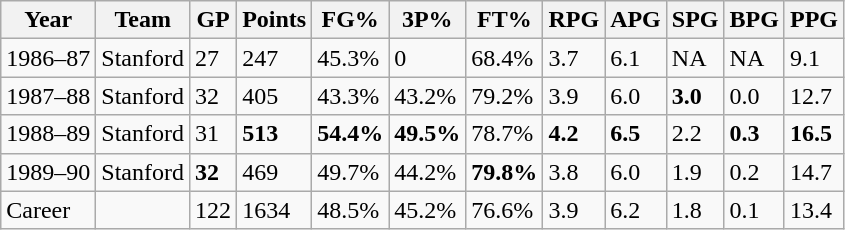<table class="wikitable">
<tr>
<th>Year</th>
<th>Team</th>
<th>GP</th>
<th>Points</th>
<th>FG%</th>
<th>3P%</th>
<th>FT%</th>
<th>RPG</th>
<th>APG</th>
<th>SPG</th>
<th>BPG</th>
<th>PPG</th>
</tr>
<tr>
<td>1986–87</td>
<td>Stanford</td>
<td>27</td>
<td>247</td>
<td>45.3%</td>
<td>0</td>
<td>68.4%</td>
<td>3.7</td>
<td>6.1</td>
<td>NA</td>
<td>NA</td>
<td>9.1</td>
</tr>
<tr>
<td>1987–88</td>
<td>Stanford</td>
<td>32</td>
<td>405</td>
<td>43.3%</td>
<td>43.2%</td>
<td>79.2%</td>
<td>3.9</td>
<td>6.0</td>
<td><strong>3.0</strong></td>
<td>0.0</td>
<td>12.7</td>
</tr>
<tr>
<td>1988–89</td>
<td>Stanford</td>
<td>31</td>
<td><strong>513</strong></td>
<td><strong>54.4%</strong></td>
<td><strong>49.5%</strong></td>
<td>78.7%</td>
<td><strong>4.2</strong></td>
<td><strong>6.5</strong></td>
<td>2.2</td>
<td><strong>0.3</strong></td>
<td><strong>16.5</strong></td>
</tr>
<tr>
<td>1989–90</td>
<td>Stanford</td>
<td><strong>32</strong></td>
<td>469</td>
<td>49.7%</td>
<td>44.2%</td>
<td><strong>79.8%</strong></td>
<td>3.8</td>
<td>6.0</td>
<td>1.9</td>
<td>0.2</td>
<td>14.7</td>
</tr>
<tr>
<td>Career</td>
<td></td>
<td>122</td>
<td>1634</td>
<td>48.5%</td>
<td>45.2%</td>
<td>76.6%</td>
<td>3.9</td>
<td>6.2</td>
<td>1.8</td>
<td>0.1</td>
<td>13.4</td>
</tr>
</table>
